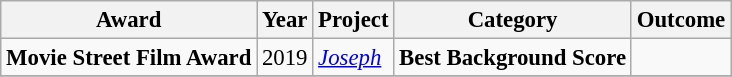<table class="wikitable" style="font-size:95%;">
<tr>
<th>Award</th>
<th>Year</th>
<th>Project</th>
<th>Category</th>
<th>Outcome</th>
</tr>
<tr>
<td rowspan="1"><strong>Movie Street Film Award</strong></td>
<td>2019</td>
<td><em><a href='#'>Joseph</a></em></td>
<td><strong>Best Background Score</strong></td>
<td></td>
</tr>
<tr>
</tr>
</table>
